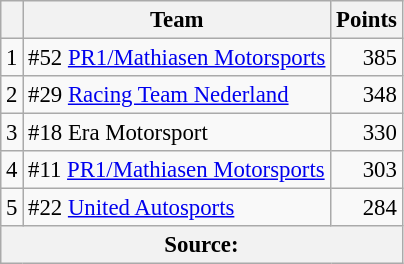<table class="wikitable" style="font-size: 95%;">
<tr>
<th scope="col"></th>
<th scope="col">Team</th>
<th scope="col">Points</th>
</tr>
<tr>
<td align=center>1</td>
<td> #52 <a href='#'>PR1/Mathiasen Motorsports</a></td>
<td align=right>385</td>
</tr>
<tr>
<td align=center>2</td>
<td> #29 <a href='#'>Racing Team Nederland</a></td>
<td align=right>348</td>
</tr>
<tr>
<td align=center>3</td>
<td> #18 Era Motorsport</td>
<td align=right>330</td>
</tr>
<tr>
<td align=center>4</td>
<td> #11 <a href='#'>PR1/Mathiasen Motorsports</a></td>
<td align=right>303</td>
</tr>
<tr>
<td align=center>5</td>
<td> #22 <a href='#'>United Autosports</a></td>
<td align=right>284</td>
</tr>
<tr>
<th colspan=5>Source:</th>
</tr>
</table>
